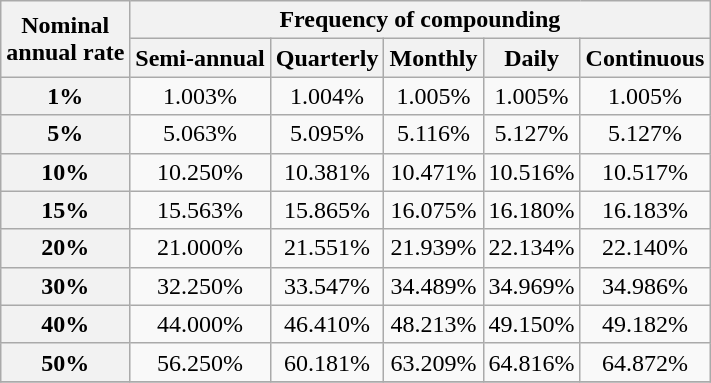<table class="wikitable" style="text-align:center" align="center">
<tr>
<th rowspan="2">Nominal<br>annual rate</th>
<th colspan="5">Frequency of compounding</th>
</tr>
<tr>
<th>Semi-annual</th>
<th>Quarterly</th>
<th>Monthly</th>
<th>Daily</th>
<th>Continuous</th>
</tr>
<tr>
<th>1%</th>
<td>1.003%</td>
<td>1.004%</td>
<td>1.005%</td>
<td>1.005%</td>
<td>1.005%</td>
</tr>
<tr>
<th>5%</th>
<td>5.063%</td>
<td>5.095%</td>
<td>5.116%</td>
<td>5.127%</td>
<td>5.127%</td>
</tr>
<tr>
<th>10%</th>
<td>10.250%</td>
<td>10.381%</td>
<td>10.471%</td>
<td>10.516%</td>
<td>10.517%</td>
</tr>
<tr>
<th>15%</th>
<td>15.563%</td>
<td>15.865%</td>
<td>16.075%</td>
<td>16.180%</td>
<td>16.183%</td>
</tr>
<tr>
<th>20%</th>
<td>21.000%</td>
<td>21.551%</td>
<td>21.939%</td>
<td>22.134%</td>
<td>22.140%</td>
</tr>
<tr>
<th>30%</th>
<td>32.250%</td>
<td>33.547%</td>
<td>34.489%</td>
<td>34.969%</td>
<td>34.986%</td>
</tr>
<tr>
<th>40%</th>
<td>44.000%</td>
<td>46.410%</td>
<td>48.213%</td>
<td>49.150%</td>
<td>49.182%</td>
</tr>
<tr>
<th>50%</th>
<td>56.250%</td>
<td>60.181%</td>
<td>63.209%</td>
<td>64.816%</td>
<td>64.872%</td>
</tr>
<tr>
</tr>
</table>
